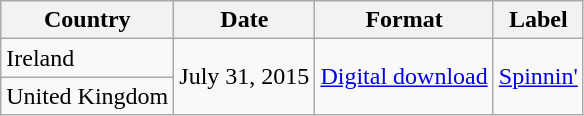<table class="wikitable plainrowheaders">
<tr>
<th scope="col">Country</th>
<th scope="col">Date</th>
<th scope="col">Format</th>
<th scope="col">Label</th>
</tr>
<tr>
<td>Ireland</td>
<td rowspan="2">July 31, 2015</td>
<td rowspan="2"><a href='#'>Digital download</a></td>
<td rowspan="2"><a href='#'>Spinnin'</a></td>
</tr>
<tr>
<td>United Kingdom</td>
</tr>
</table>
